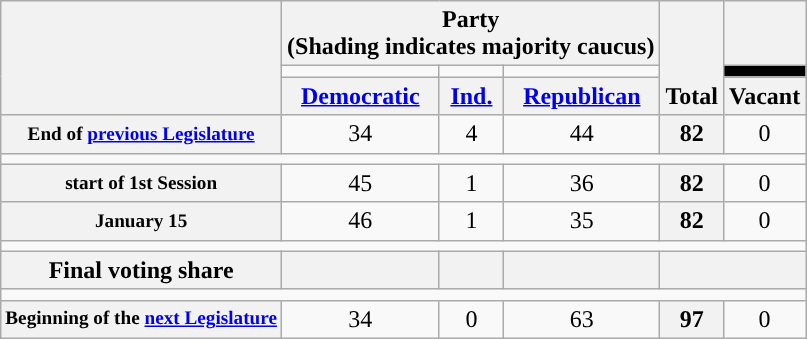<table class=wikitable style="text-align:center">
<tr style="vertical-align:bottom;">
<th rowspan=3></th>
<th colspan=3>Party <div>(Shading indicates majority caucus)</div></th>
<th rowspan=3>Total</th>
<th></th>
</tr>
<tr style="height:5px">
<td style="background-color:"></td>
<td style="background-color:"></td>
<td style="background-color:"></td>
<td style="background:black;"></td>
</tr>
<tr>
<th><a href='#'>Democratic</a></th>
<th><a href='#'>Ind.</a></th>
<th><a href='#'>Republican</a></th>
<th>Vacant</th>
</tr>
<tr>
<th style="font-size:80%;">End of <a href='#'>previous Legislature</a></th>
<td>34</td>
<td>4</td>
<td>44</td>
<th>82</th>
<td>0</td>
</tr>
<tr>
<td colspan=7></td>
</tr>
<tr>
<th style="font-size:80%;">start of 1st Session</th>
<td>45</td>
<td>1</td>
<td>36</td>
<th>82</th>
<td>0</td>
</tr>
<tr>
<th style="font-size:80%;">January 15</th>
<td>46</td>
<td>1</td>
<td>35</td>
<th>82</th>
<td>0</td>
</tr>
<tr>
<td colspan=7></td>
</tr>
<tr>
<th>Final voting share</th>
<th></th>
<th></th>
<th></th>
<th colspan=2></th>
</tr>
<tr>
<td colspan=7></td>
</tr>
<tr>
<th style="font-size:80%;">Beginning of the <a href='#'>next Legislature</a></th>
<td>34</td>
<td>0</td>
<td>63</td>
<th>97</th>
<td>0</td>
</tr>
</table>
